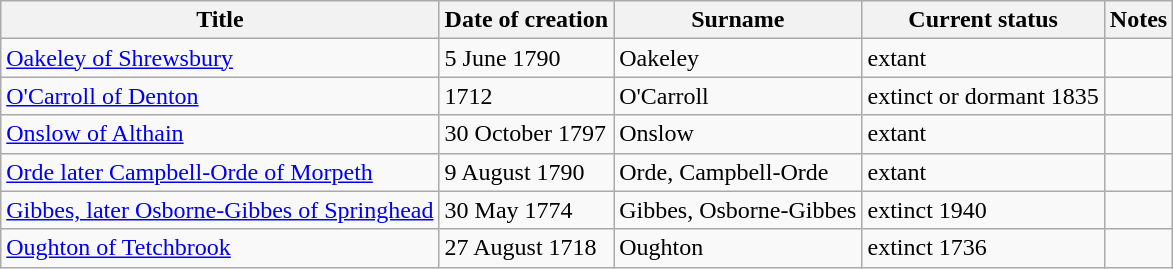<table class="wikitable">
<tr>
<th>Title</th>
<th>Date of creation</th>
<th>Surname</th>
<th>Current status</th>
<th>Notes</th>
</tr>
<tr>
<td><a href='#'>Oakeley of Shrewsbury</a></td>
<td>5 June 1790</td>
<td>Oakeley</td>
<td>extant</td>
<td></td>
</tr>
<tr>
<td><a href='#'>O'Carroll of Denton</a></td>
<td>1712</td>
<td>O'Carroll</td>
<td>extinct or dormant 1835</td>
<td></td>
</tr>
<tr>
<td><a href='#'>Onslow of Althain</a></td>
<td>30 October 1797</td>
<td>Onslow</td>
<td>extant</td>
<td></td>
</tr>
<tr>
<td><a href='#'>Orde later Campbell-Orde of Morpeth</a></td>
<td>9 August 1790</td>
<td>Orde, Campbell-Orde</td>
<td>extant</td>
<td></td>
</tr>
<tr>
<td><a href='#'>Gibbes, later Osborne-Gibbes of Springhead</a></td>
<td>30 May 1774</td>
<td>Gibbes, Osborne-Gibbes</td>
<td>extinct 1940</td>
<td></td>
</tr>
<tr>
<td><a href='#'>Oughton of Tetchbrook</a></td>
<td>27 August 1718</td>
<td>Oughton</td>
<td>extinct 1736</td>
<td></td>
</tr>
</table>
